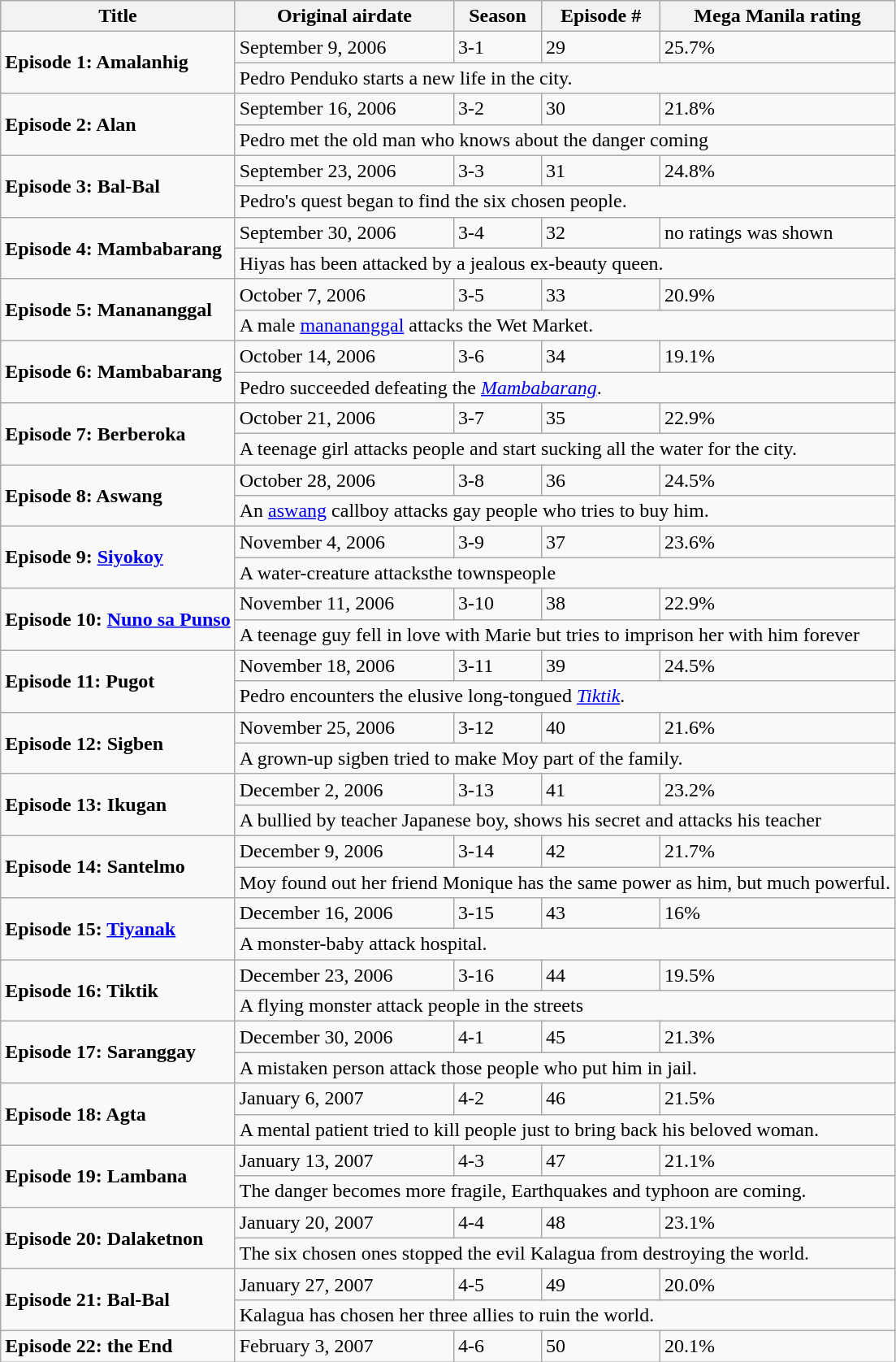<table class="wikitable">
<tr>
<th>Title</th>
<th>Original airdate</th>
<th>Season</th>
<th>Episode #</th>
<th>Mega Manila rating</th>
</tr>
<tr>
<td rowspan="2"><strong>Episode 1: Amalanhig</strong></td>
<td>September 9, 2006</td>
<td>3-1</td>
<td>29</td>
<td>25.7%</td>
</tr>
<tr>
<td colspan="5">Pedro Penduko starts a new life in the city.</td>
</tr>
<tr>
<td rowspan="2"><strong>Episode 2: Alan</strong></td>
<td>September 16, 2006</td>
<td>3-2</td>
<td>30</td>
<td>21.8%</td>
</tr>
<tr>
<td colspan="5">Pedro met the old man who knows about the danger coming</td>
</tr>
<tr>
<td rowspan="2"><strong>Episode 3: Bal-Bal</strong></td>
<td>September 23, 2006</td>
<td>3-3</td>
<td>31</td>
<td>24.8%</td>
</tr>
<tr>
<td colspan="5">Pedro's quest began to find the six chosen people.</td>
</tr>
<tr>
<td rowspan="2"><strong>Episode 4: Mambabarang</strong></td>
<td>September 30, 2006</td>
<td>3-4</td>
<td>32</td>
<td>no ratings was shown</td>
</tr>
<tr>
<td colspan="5">Hiyas has been attacked by a jealous ex-beauty queen.</td>
</tr>
<tr>
<td rowspan="2"><strong>Episode 5: Manananggal</strong></td>
<td>October 7, 2006</td>
<td>3-5</td>
<td>33</td>
<td>20.9%</td>
</tr>
<tr>
<td colspan="5">A male <a href='#'>manananggal</a> attacks the Wet Market.</td>
</tr>
<tr>
<td rowspan="2"><strong>Episode 6: Mambabarang</strong></td>
<td>October 14, 2006</td>
<td>3-6</td>
<td>34</td>
<td>19.1%</td>
</tr>
<tr>
<td colspan="5">Pedro succeeded defeating the <em><a href='#'>Mambabarang</a></em>.</td>
</tr>
<tr>
<td rowspan="2"><strong>Episode 7: Berberoka</strong></td>
<td>October 21, 2006</td>
<td>3-7</td>
<td>35</td>
<td>22.9%</td>
</tr>
<tr>
<td colspan="5">A teenage girl attacks people and start sucking all the water for the city.</td>
</tr>
<tr>
<td rowspan="2"><strong>Episode 8: Aswang</strong></td>
<td>October 28, 2006</td>
<td>3-8</td>
<td>36</td>
<td>24.5%</td>
</tr>
<tr>
<td colspan="5">An <a href='#'>aswang</a> callboy attacks gay people who tries to buy him.</td>
</tr>
<tr>
<td rowspan="2"><strong>Episode 9: <a href='#'>Siyokoy</a></strong></td>
<td>November 4, 2006</td>
<td>3-9</td>
<td>37</td>
<td>23.6%</td>
</tr>
<tr>
<td colspan="5">A water-creature attacksthe townspeople</td>
</tr>
<tr>
<td rowspan="2"><strong>Episode 10: <a href='#'>Nuno sa Punso</a></strong></td>
<td>November 11, 2006</td>
<td>3-10</td>
<td>38</td>
<td>22.9%</td>
</tr>
<tr>
<td colspan="5">A teenage guy fell in love with Marie but tries to imprison her with him forever</td>
</tr>
<tr>
<td rowspan="2"><strong>Episode 11: Pugot</strong></td>
<td>November 18, 2006</td>
<td>3-11</td>
<td>39</td>
<td>24.5%</td>
</tr>
<tr>
<td colspan="5">Pedro encounters the elusive long-tongued <em><a href='#'>Tiktik</a></em>.</td>
</tr>
<tr>
<td rowspan="2"><strong>Episode 12: Sigben</strong></td>
<td>November 25, 2006</td>
<td>3-12</td>
<td>40</td>
<td>21.6%</td>
</tr>
<tr>
<td colspan="5">A grown-up sigben tried to make Moy part of the family.</td>
</tr>
<tr>
<td rowspan="2"><strong>Episode 13: Ikugan</strong></td>
<td>December 2, 2006</td>
<td>3-13</td>
<td>41</td>
<td>23.2%</td>
</tr>
<tr>
<td colspan="5">A bullied by teacher Japanese boy, shows his secret and attacks his teacher</td>
</tr>
<tr>
<td rowspan="2"><strong>Episode 14: Santelmo</strong></td>
<td>December 9, 2006</td>
<td>3-14</td>
<td>42</td>
<td>21.7%</td>
</tr>
<tr>
<td colspan="5">Moy found out her friend Monique has the same power as him, but much powerful.</td>
</tr>
<tr>
<td rowspan="2"><strong>Episode 15: <a href='#'>Tiyanak</a></strong></td>
<td>December 16, 2006</td>
<td>3-15</td>
<td>43</td>
<td>16%</td>
</tr>
<tr>
<td colspan="4">A monster-baby attack hospital.</td>
</tr>
<tr>
<td rowspan="2"><strong>Episode 16: Tiktik</strong></td>
<td>December 23, 2006</td>
<td>3-16</td>
<td>44</td>
<td>19.5%</td>
</tr>
<tr>
<td colspan="4">A flying monster attack people in the streets</td>
</tr>
<tr>
<td rowspan="2"><strong>Episode 17: Saranggay</strong></td>
<td>December 30, 2006</td>
<td>4-1</td>
<td>45</td>
<td>21.3%</td>
</tr>
<tr>
<td colspan="4">A mistaken person attack those people who put him in jail.</td>
</tr>
<tr>
<td rowspan="2"><strong>Episode 18: Agta</strong></td>
<td>January 6, 2007</td>
<td>4-2</td>
<td>46</td>
<td>21.5%</td>
</tr>
<tr>
<td colspan="4">A mental patient tried to kill people just to bring back his beloved woman.</td>
</tr>
<tr>
<td rowspan="2"><strong>Episode 19: Lambana</strong></td>
<td>January 13, 2007</td>
<td>4-3</td>
<td>47</td>
<td>21.1%</td>
</tr>
<tr>
<td colspan="4">The danger becomes more fragile, Earthquakes and typhoon are coming.</td>
</tr>
<tr>
<td rowspan="2"><strong>Episode 20: Dalaketnon</strong></td>
<td>January 20, 2007</td>
<td>4-4</td>
<td>48</td>
<td>23.1%</td>
</tr>
<tr>
<td colspan="4">The six chosen ones stopped the evil Kalagua from destroying the world.</td>
</tr>
<tr>
<td rowspan="2"><strong>Episode 21: Bal-Bal</strong></td>
<td>January 27, 2007</td>
<td>4-5</td>
<td>49</td>
<td>20.0%</td>
</tr>
<tr>
<td colspan="4">Kalagua has chosen her three allies to ruin the world.</td>
</tr>
<tr>
<td rowspan="1"><strong>Episode 22: the End</strong></td>
<td>February 3, 2007</td>
<td>4-6</td>
<td>50</td>
<td>20.1%</td>
</tr>
</table>
